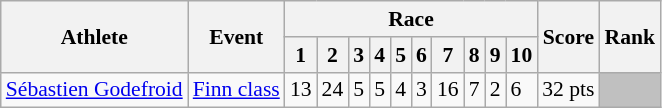<table class=wikitable style="font-size:90%">
<tr>
<th rowspan="2">Athlete</th>
<th rowspan="2">Event</th>
<th colspan="10">Race</th>
<th rowspan="2">Score</th>
<th rowspan="2">Rank</th>
</tr>
<tr>
<th>1</th>
<th>2</th>
<th>3</th>
<th>4</th>
<th>5</th>
<th>6</th>
<th>7</th>
<th>8</th>
<th>9</th>
<th>10</th>
</tr>
<tr>
<td><a href='#'>Sébastien Godefroid</a></td>
<td><a href='#'>Finn class</a></td>
<td>13</td>
<td>24</td>
<td>5</td>
<td>5</td>
<td>4</td>
<td>3</td>
<td>16</td>
<td>7</td>
<td>2</td>
<td>6</td>
<td>32 pts</td>
<td bgcolor=silver align=center></td>
</tr>
</table>
